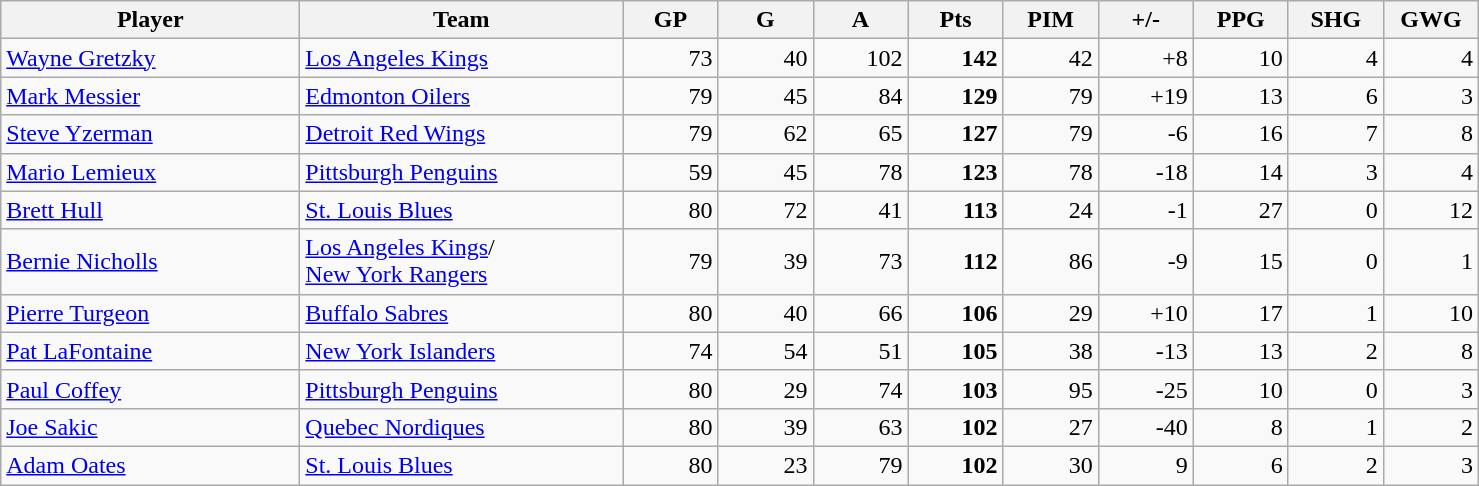<table class="wikitable">
<tr>
<th style="align:left; width: 12em;">Player</th>
<th style="align:left; width: 13em;">Team</th>
<th style="width: 3.5em;">GP</th>
<th style="width: 3.5em;">G</th>
<th style="width: 3.5em;">A</th>
<th style="width: 3.5em;">Pts</th>
<th style="width: 3.5em;">PIM</th>
<th style="width: 3.5em;">+/-</th>
<th style="width: 3.5em;">PPG</th>
<th style="width: 3.5em;">SHG</th>
<th style="width: 3.5em;">GWG</th>
</tr>
<tr align="right">
<td align="left"><a href='#'>Wayne Gretzky</a></td>
<td align="left"><a href='#'>Los Angeles Kings</a></td>
<td>73</td>
<td>40</td>
<td>102</td>
<td><strong>142</strong></td>
<td>42</td>
<td>+8</td>
<td>10</td>
<td>4</td>
<td>4</td>
</tr>
<tr align="right">
<td align="left"><a href='#'>Mark Messier</a></td>
<td align="left"><a href='#'>Edmonton Oilers</a></td>
<td>79</td>
<td>45</td>
<td>84</td>
<td><strong>129</strong></td>
<td>79</td>
<td>+19</td>
<td>13</td>
<td>6</td>
<td>3</td>
</tr>
<tr align="right">
<td align="left"><a href='#'>Steve Yzerman</a></td>
<td align="left"><a href='#'>Detroit Red Wings</a></td>
<td>79</td>
<td>62</td>
<td>65</td>
<td><strong>127</strong></td>
<td>79</td>
<td>-6</td>
<td>16</td>
<td>7</td>
<td>8</td>
</tr>
<tr align="right">
<td align="left"><a href='#'>Mario Lemieux</a></td>
<td align="left"><a href='#'>Pittsburgh Penguins</a></td>
<td>59</td>
<td>45</td>
<td>78</td>
<td><strong>123</strong></td>
<td>78</td>
<td>-18</td>
<td>14</td>
<td>3</td>
<td>4</td>
</tr>
<tr align="right">
<td align="left"><a href='#'>Brett Hull</a></td>
<td align="left"><a href='#'>St. Louis Blues</a></td>
<td>80</td>
<td>72</td>
<td>41</td>
<td><strong>113</strong></td>
<td>24</td>
<td>-1</td>
<td>27</td>
<td>0</td>
<td>12</td>
</tr>
<tr align="right">
<td align="left"><a href='#'>Bernie Nicholls</a></td>
<td align="left"><a href='#'>Los Angeles Kings</a>/<br><a href='#'>New York Rangers</a></td>
<td>79</td>
<td>39</td>
<td>73</td>
<td><strong>112</strong></td>
<td>86</td>
<td>-9</td>
<td>15</td>
<td>0</td>
<td>1</td>
</tr>
<tr align="right">
<td align="left"><a href='#'>Pierre Turgeon</a></td>
<td align="left"><a href='#'>Buffalo Sabres</a></td>
<td>80</td>
<td>40</td>
<td>66</td>
<td><strong>106</strong></td>
<td>29</td>
<td>+10</td>
<td>17</td>
<td>1</td>
<td>10</td>
</tr>
<tr align="right">
<td align="left"><a href='#'>Pat LaFontaine</a></td>
<td align="left"><a href='#'>New York Islanders</a></td>
<td>74</td>
<td>54</td>
<td>51</td>
<td><strong>105</strong></td>
<td>38</td>
<td>-13</td>
<td>13</td>
<td>2</td>
<td>8</td>
</tr>
<tr align="right">
<td align="left"><a href='#'>Paul Coffey</a></td>
<td align="left"><a href='#'>Pittsburgh Penguins</a></td>
<td>80</td>
<td>29</td>
<td>74</td>
<td><strong>103</strong></td>
<td>95</td>
<td>-25</td>
<td>10</td>
<td>0</td>
<td>3</td>
</tr>
<tr align="right">
<td align="left"><a href='#'>Joe Sakic</a></td>
<td align="left"><a href='#'>Quebec Nordiques</a></td>
<td>80</td>
<td>39</td>
<td>63</td>
<td><strong>102</strong></td>
<td>27</td>
<td>-40</td>
<td>8</td>
<td>1</td>
<td>2</td>
</tr>
<tr align="right">
<td align="left"><a href='#'>Adam Oates</a></td>
<td align="left"><a href='#'>St. Louis Blues</a></td>
<td>80</td>
<td>23</td>
<td>79</td>
<td><strong>102</strong></td>
<td>30</td>
<td>9</td>
<td>6</td>
<td>2</td>
<td>3</td>
</tr>
</table>
